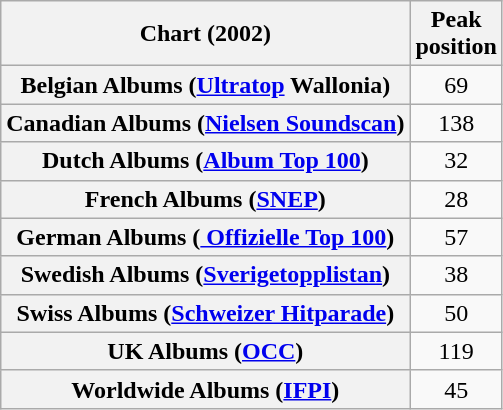<table class="wikitable sortable plainrowheaders">
<tr>
<th>Chart (2002)</th>
<th>Peak<br>position</th>
</tr>
<tr>
<th scope="row">Belgian Albums (<a href='#'>Ultratop</a> Wallonia)</th>
<td align="center">69</td>
</tr>
<tr>
<th scope="row">Canadian Albums (<a href='#'>Nielsen Soundscan</a>)</th>
<td align="center">138</td>
</tr>
<tr>
<th scope="row">Dutch Albums (<a href='#'>Album Top 100</a>)</th>
<td align="center">32</td>
</tr>
<tr>
<th scope="row">French Albums (<a href='#'>SNEP</a>)</th>
<td align="center">28</td>
</tr>
<tr>
<th scope="row">German Albums (<a href='#'> Offizielle Top 100</a>)</th>
<td align="center">57</td>
</tr>
<tr>
<th scope="row">Swedish Albums (<a href='#'>Sverigetopplistan</a>)</th>
<td align="center">38</td>
</tr>
<tr>
<th scope="row">Swiss Albums (<a href='#'>Schweizer Hitparade</a>)</th>
<td align="center">50</td>
</tr>
<tr>
<th scope="row">UK Albums (<a href='#'>OCC</a>)</th>
<td align="center">119</td>
</tr>
<tr>
<th scope="row">Worldwide Albums (<a href='#'>IFPI</a>)</th>
<td align="center">45</td>
</tr>
</table>
